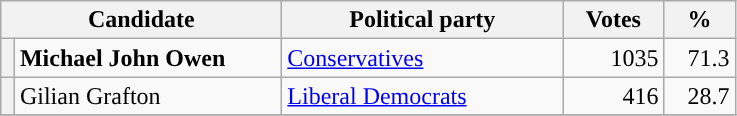<table class="wikitable">
<tr>
<th valign=top colspan="2" style="width: 180px">Candidate</th>
<th valign=top style="width: 180px">Political party</th>
<th valign=top style="width: 60px">Votes</th>
<th valign=top style="width: 40px">%</th>
</tr>
<tr>
<th style="background-color: "></th>
<td><strong>Michael John Owen</strong></td>
<td><a href='#'>Conservatives</a></td>
<td align="right">1035</td>
<td align="right">71.3</td>
</tr>
<tr>
<th style="background-color: "></th>
<td>Gilian Grafton</td>
<td><a href='#'>Liberal Democrats</a></td>
<td align="right">416</td>
<td align="right">28.7</td>
</tr>
<tr>
</tr>
</table>
